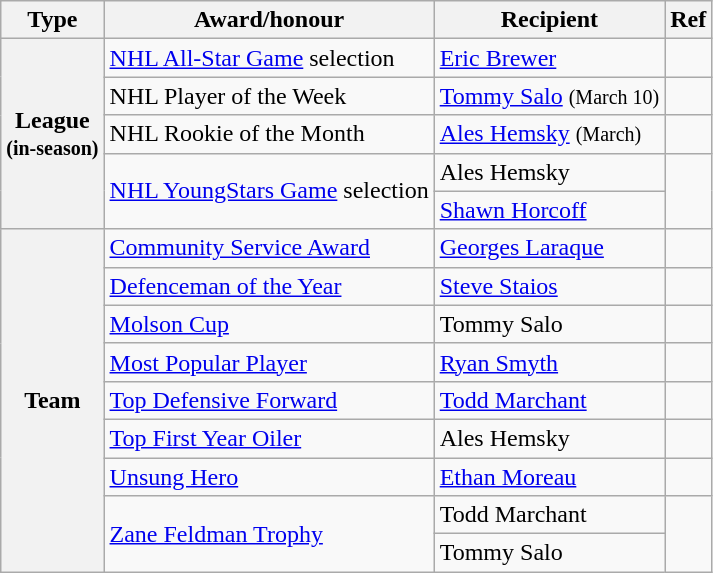<table class="wikitable">
<tr>
<th scope="col">Type</th>
<th scope="col">Award/honour</th>
<th scope="col">Recipient</th>
<th scope="col">Ref</th>
</tr>
<tr>
<th scope="row" rowspan="5">League<br><small>(in-season)</small></th>
<td><a href='#'>NHL All-Star Game</a> selection</td>
<td><a href='#'>Eric Brewer</a></td>
<td></td>
</tr>
<tr>
<td>NHL Player of the Week</td>
<td><a href='#'>Tommy Salo</a> <small>(March 10)</small></td>
<td></td>
</tr>
<tr>
<td>NHL Rookie of the Month</td>
<td><a href='#'>Ales Hemsky</a> <small>(March)</small></td>
<td></td>
</tr>
<tr>
<td rowspan="2"><a href='#'>NHL YoungStars Game</a> selection</td>
<td>Ales Hemsky</td>
<td rowspan="2"></td>
</tr>
<tr>
<td><a href='#'>Shawn Horcoff</a></td>
</tr>
<tr>
<th scope="row" rowspan="9">Team</th>
<td><a href='#'>Community Service Award</a></td>
<td><a href='#'>Georges Laraque</a></td>
<td></td>
</tr>
<tr>
<td><a href='#'>Defenceman of the Year</a></td>
<td><a href='#'>Steve Staios</a></td>
<td></td>
</tr>
<tr>
<td><a href='#'>Molson Cup</a></td>
<td>Tommy Salo</td>
<td></td>
</tr>
<tr>
<td><a href='#'>Most Popular Player</a></td>
<td><a href='#'>Ryan Smyth</a></td>
<td></td>
</tr>
<tr>
<td><a href='#'>Top Defensive Forward</a></td>
<td><a href='#'>Todd Marchant</a></td>
<td></td>
</tr>
<tr>
<td><a href='#'>Top First Year Oiler</a></td>
<td>Ales Hemsky</td>
<td></td>
</tr>
<tr>
<td><a href='#'>Unsung Hero</a></td>
<td><a href='#'>Ethan Moreau</a></td>
<td></td>
</tr>
<tr>
<td rowspan="9"><a href='#'>Zane Feldman Trophy</a></td>
<td>Todd Marchant</td>
<td rowspan="9"></td>
</tr>
<tr>
<td>Tommy Salo</td>
</tr>
</table>
